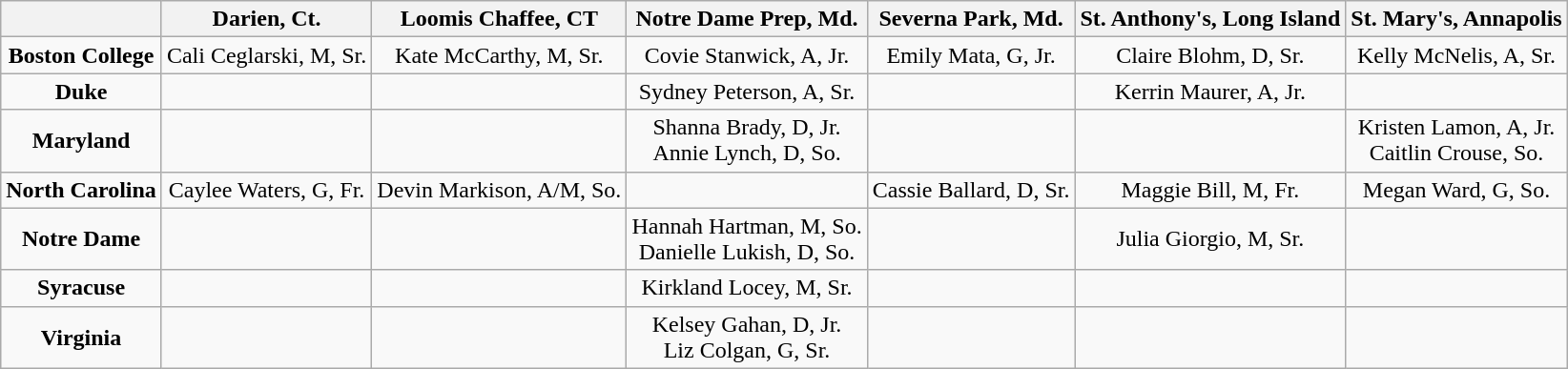<table class="wikitable" style="text-align:center">
<tr>
<th></th>
<th>Darien, Ct.</th>
<th>Loomis Chaffee, CT</th>
<th>Notre Dame Prep, Md.</th>
<th>Severna Park, Md.</th>
<th>St. Anthony's, Long Island</th>
<th>St. Mary's, Annapolis</th>
</tr>
<tr>
<td><strong>Boston College</strong></td>
<td>Cali Ceglarski, M, Sr.</td>
<td>Kate McCarthy, M, Sr.</td>
<td>Covie Stanwick, A, Jr.</td>
<td>Emily Mata, G, Jr.</td>
<td>Claire Blohm, D, Sr.</td>
<td>Kelly McNelis, A, Sr.</td>
</tr>
<tr>
<td><strong>Duke</strong></td>
<td></td>
<td></td>
<td>Sydney Peterson, A, Sr.</td>
<td></td>
<td>Kerrin Maurer, A, Jr.</td>
<td></td>
</tr>
<tr>
<td><strong>Maryland</strong></td>
<td></td>
<td></td>
<td>Shanna Brady, D, Jr.<br>Annie Lynch, D, So.</td>
<td></td>
<td></td>
<td>Kristen Lamon, A, Jr.<br>Caitlin Crouse, So.</td>
</tr>
<tr>
<td><strong>North Carolina</strong></td>
<td>Caylee Waters, G, Fr.</td>
<td>Devin Markison, A/M, So.</td>
<td></td>
<td>Cassie Ballard, D, Sr.</td>
<td>Maggie Bill, M, Fr.</td>
<td>Megan Ward, G, So.</td>
</tr>
<tr>
<td><strong>Notre Dame</strong></td>
<td></td>
<td></td>
<td>Hannah Hartman, M, So.<br>Danielle Lukish, D, So.</td>
<td></td>
<td>Julia Giorgio, M, Sr.</td>
<td></td>
</tr>
<tr>
<td><strong>Syracuse</strong></td>
<td></td>
<td></td>
<td>Kirkland Locey, M, Sr.</td>
<td></td>
<td></td>
<td></td>
</tr>
<tr>
<td><strong>Virginia</strong></td>
<td></td>
<td></td>
<td>Kelsey Gahan, D, Jr.<br>Liz Colgan, G, Sr.</td>
<td></td>
<td></td>
<td></td>
</tr>
</table>
